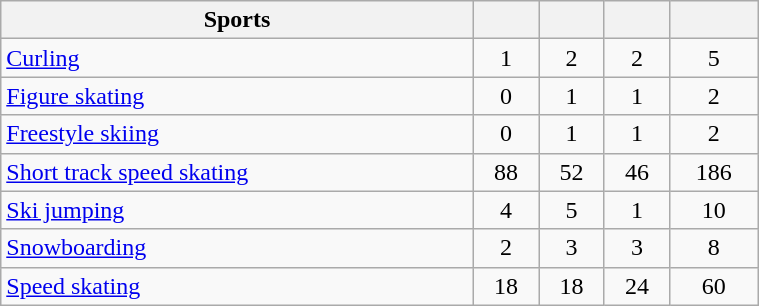<table class="wikitable" width="40%" style="font-size:100%; text-align:center;">
<tr>
<th>Sports</th>
<th></th>
<th></th>
<th></th>
<th></th>
</tr>
<tr>
<td align="left"><a href='#'>Curling</a></td>
<td>1</td>
<td>2</td>
<td>2</td>
<td>5</td>
</tr>
<tr>
<td align="left"><a href='#'>Figure skating</a></td>
<td>0</td>
<td>1</td>
<td>1</td>
<td>2</td>
</tr>
<tr>
<td align="left"><a href='#'>Freestyle skiing</a></td>
<td>0</td>
<td>1</td>
<td>1</td>
<td>2</td>
</tr>
<tr>
<td align="left"><a href='#'>Short track speed skating</a></td>
<td>88</td>
<td>52</td>
<td>46</td>
<td>186</td>
</tr>
<tr>
<td align="left"><a href='#'>Ski jumping</a></td>
<td>4</td>
<td>5</td>
<td>1</td>
<td>10</td>
</tr>
<tr>
<td align="left"><a href='#'>Snowboarding</a></td>
<td>2</td>
<td>3</td>
<td>3</td>
<td>8</td>
</tr>
<tr>
<td align="left"><a href='#'>Speed skating</a></td>
<td>18</td>
<td>18</td>
<td>24</td>
<td>60</td>
</tr>
</table>
